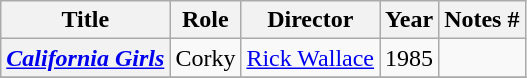<table class="wikitable plainrowheaders sortable">
<tr>
<th scope="col">Title</th>
<th scope="col">Role</th>
<th scope="col">Director</th>
<th scope="col">Year</th>
<th scope="col" class="unsortable">Notes #</th>
</tr>
<tr>
<th scope="row"><em><a href='#'>California Girls</a></em></th>
<td>Corky</td>
<td><a href='#'>Rick Wallace</a></td>
<td>1985</td>
<td></td>
</tr>
<tr>
</tr>
</table>
